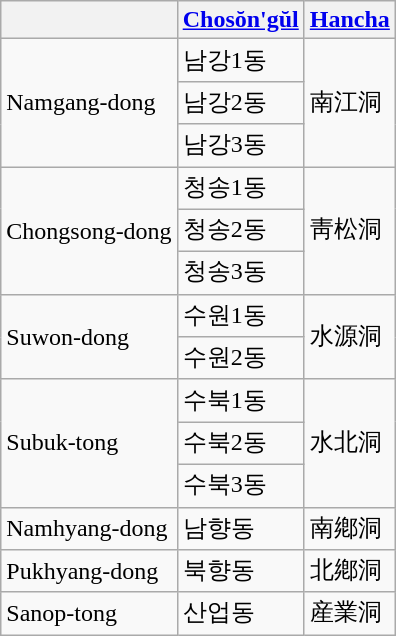<table class="wikitable">
<tr>
<th></th>
<th><a href='#'>Chosŏn'gŭl</a></th>
<th><a href='#'>Hancha</a></th>
</tr>
<tr>
<td rowspan=3>Namgang-dong</td>
<td>남강1동</td>
<td rowspan=3>南江洞</td>
</tr>
<tr>
<td>남강2동</td>
</tr>
<tr>
<td>남강3동</td>
</tr>
<tr>
<td rowspan=3>Chongsong-dong</td>
<td>청송1동</td>
<td rowspan=3>靑松洞</td>
</tr>
<tr>
<td>청송2동</td>
</tr>
<tr>
<td>청송3동</td>
</tr>
<tr>
<td rowspan=2>Suwon-dong</td>
<td>수원1동</td>
<td rowspan=2>水源洞</td>
</tr>
<tr>
<td>수원2동</td>
</tr>
<tr>
<td rowspan=3>Subuk-tong</td>
<td>수북1동</td>
<td rowspan=3>水北洞</td>
</tr>
<tr>
<td>수북2동</td>
</tr>
<tr>
<td>수북3동</td>
</tr>
<tr>
<td>Namhyang-dong</td>
<td>남향동</td>
<td>南鄕洞</td>
</tr>
<tr>
<td>Pukhyang-dong</td>
<td>북향동</td>
<td>北鄕洞</td>
</tr>
<tr>
<td>Sanop-tong</td>
<td>산업동</td>
<td>産業洞</td>
</tr>
</table>
